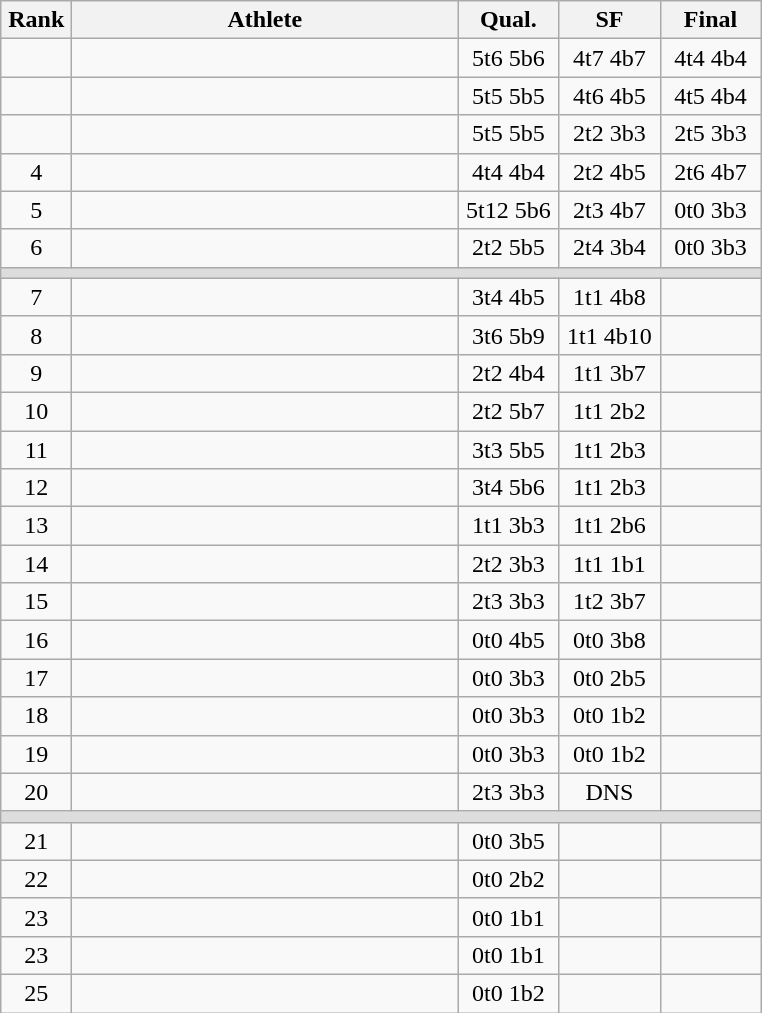<table class=wikitable style="text-align:center">
<tr>
<th width=40>Rank</th>
<th width=250>Athlete</th>
<th width=60>Qual.</th>
<th width=60>SF</th>
<th width=60>Final</th>
</tr>
<tr>
<td></td>
<td align=left></td>
<td>5t6 5b6</td>
<td>4t7 4b7</td>
<td>4t4 4b4</td>
</tr>
<tr>
<td></td>
<td align=left></td>
<td>5t5 5b5</td>
<td>4t6 4b5</td>
<td>4t5 4b4</td>
</tr>
<tr>
<td></td>
<td align=left></td>
<td>5t5 5b5</td>
<td>2t2 3b3</td>
<td>2t5 3b3</td>
</tr>
<tr>
<td>4</td>
<td align=left></td>
<td>4t4 4b4</td>
<td>2t2 4b5</td>
<td>2t6 4b7</td>
</tr>
<tr>
<td>5</td>
<td align=left></td>
<td>5t12 5b6</td>
<td>2t3 4b7</td>
<td>0t0 3b3</td>
</tr>
<tr>
<td>6</td>
<td align=left></td>
<td>2t2 5b5</td>
<td>2t4 3b4</td>
<td>0t0 3b3</td>
</tr>
<tr bgcolor=#DDDDDD>
<td colspan=5></td>
</tr>
<tr>
<td>7</td>
<td align=left></td>
<td>3t4 4b5</td>
<td>1t1 4b8</td>
<td></td>
</tr>
<tr>
<td>8</td>
<td align=left></td>
<td>3t6 5b9</td>
<td>1t1 4b10</td>
<td></td>
</tr>
<tr>
<td>9</td>
<td align=left></td>
<td>2t2 4b4</td>
<td>1t1 3b7</td>
<td></td>
</tr>
<tr>
<td>10</td>
<td align=left></td>
<td>2t2 5b7</td>
<td>1t1 2b2</td>
<td></td>
</tr>
<tr>
<td>11</td>
<td align=left></td>
<td>3t3 5b5</td>
<td>1t1 2b3</td>
<td></td>
</tr>
<tr>
<td>12</td>
<td align=left></td>
<td>3t4 5b6</td>
<td>1t1 2b3</td>
<td></td>
</tr>
<tr>
<td>13</td>
<td align=left></td>
<td>1t1 3b3</td>
<td>1t1 2b6</td>
<td></td>
</tr>
<tr>
<td>14</td>
<td align=left></td>
<td>2t2 3b3</td>
<td>1t1 1b1</td>
<td></td>
</tr>
<tr>
<td>15</td>
<td align=left></td>
<td>2t3 3b3</td>
<td>1t2 3b7</td>
<td></td>
</tr>
<tr>
<td>16</td>
<td align=left></td>
<td>0t0 4b5</td>
<td>0t0 3b8</td>
<td></td>
</tr>
<tr>
<td>17</td>
<td align=left></td>
<td>0t0 3b3</td>
<td>0t0 2b5</td>
<td></td>
</tr>
<tr>
<td>18</td>
<td align=left></td>
<td>0t0 3b3</td>
<td>0t0 1b2</td>
<td></td>
</tr>
<tr>
<td>19</td>
<td align=left></td>
<td>0t0 3b3</td>
<td>0t0 1b2</td>
<td></td>
</tr>
<tr>
<td>20</td>
<td align=left></td>
<td>2t3 3b3</td>
<td>DNS</td>
<td></td>
</tr>
<tr bgcolor=#DDDDDD>
<td colspan=5></td>
</tr>
<tr>
<td>21</td>
<td align=left></td>
<td>0t0 3b5</td>
<td></td>
<td></td>
</tr>
<tr>
<td>22</td>
<td align=left></td>
<td>0t0 2b2</td>
<td></td>
<td></td>
</tr>
<tr>
<td>23</td>
<td align=left></td>
<td>0t0 1b1</td>
<td></td>
<td></td>
</tr>
<tr>
<td>23</td>
<td align=left></td>
<td>0t0 1b1</td>
<td></td>
<td></td>
</tr>
<tr>
<td>25</td>
<td align=left></td>
<td>0t0 1b2</td>
<td></td>
<td></td>
</tr>
</table>
